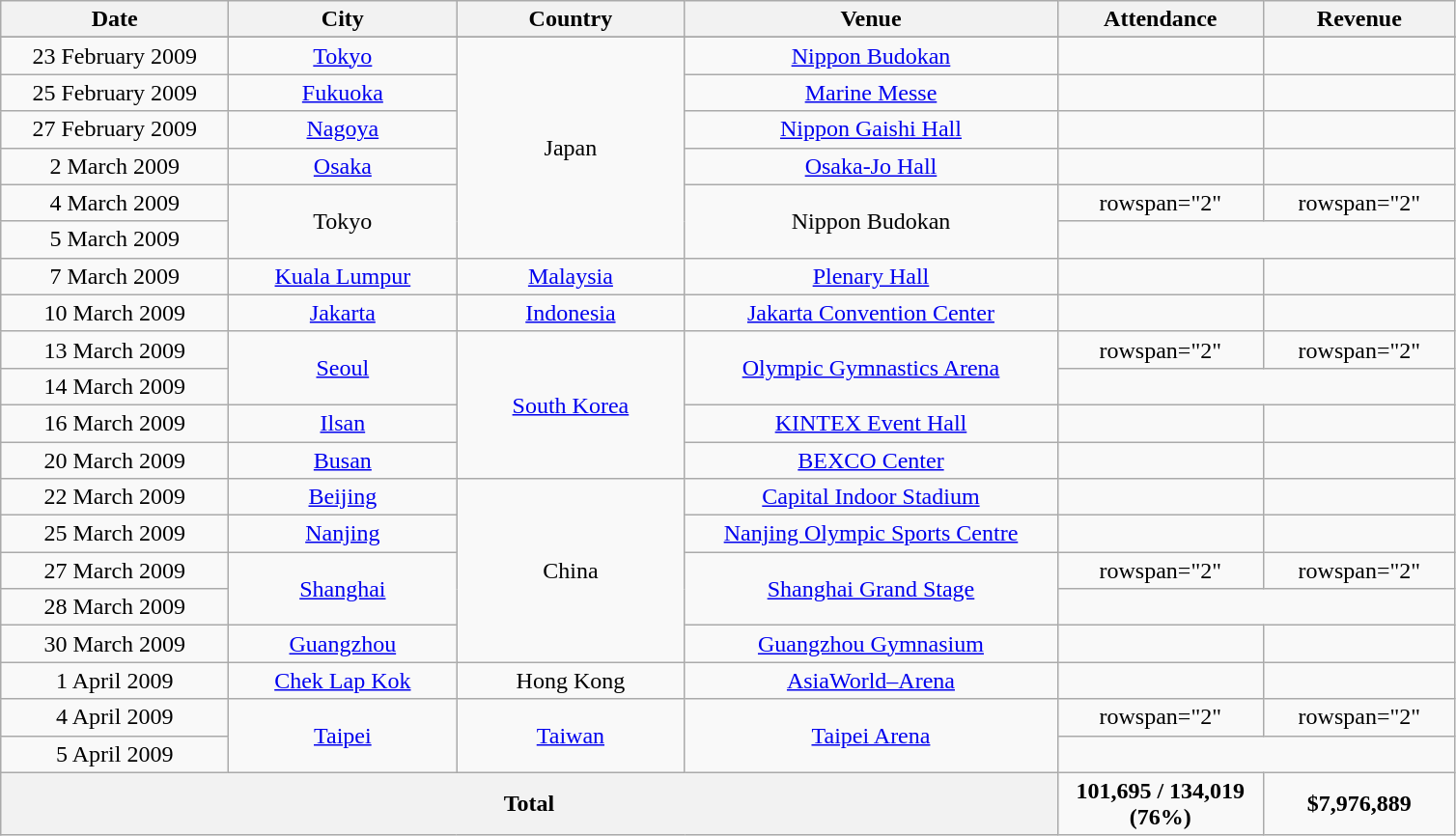<table class="wikitable" style="text-align:center;">
<tr>
<th width="150">Date</th>
<th width="150">City</th>
<th width="150">Country</th>
<th width="250">Venue</th>
<th width="135">Attendance</th>
<th width="125">Revenue</th>
</tr>
<tr>
</tr>
<tr>
<td>23 February 2009</td>
<td><a href='#'>Tokyo</a></td>
<td rowspan="6">Japan</td>
<td><a href='#'>Nippon Budokan</a></td>
<td></td>
<td></td>
</tr>
<tr>
<td>25 February 2009</td>
<td><a href='#'>Fukuoka</a></td>
<td><a href='#'>Marine Messe</a></td>
<td></td>
<td></td>
</tr>
<tr>
<td>27 February 2009</td>
<td><a href='#'>Nagoya</a></td>
<td><a href='#'>Nippon Gaishi Hall</a></td>
<td></td>
<td></td>
</tr>
<tr>
<td>2 March 2009</td>
<td><a href='#'>Osaka</a></td>
<td><a href='#'>Osaka-Jo Hall</a></td>
<td></td>
<td></td>
</tr>
<tr>
<td>4 March 2009</td>
<td rowspan="2">Tokyo</td>
<td rowspan="2">Nippon Budokan</td>
<td>rowspan="2" </td>
<td>rowspan="2" </td>
</tr>
<tr>
<td>5 March 2009</td>
</tr>
<tr>
<td>7 March 2009</td>
<td><a href='#'>Kuala Lumpur</a></td>
<td><a href='#'>Malaysia</a></td>
<td><a href='#'>Plenary Hall</a></td>
<td></td>
<td></td>
</tr>
<tr>
<td>10 March 2009</td>
<td><a href='#'>Jakarta</a></td>
<td><a href='#'>Indonesia</a></td>
<td><a href='#'>Jakarta Convention Center</a></td>
<td></td>
<td></td>
</tr>
<tr>
<td>13 March 2009</td>
<td rowspan="2"><a href='#'>Seoul</a></td>
<td rowspan="4"><a href='#'>South Korea</a></td>
<td rowspan="2"><a href='#'>Olympic Gymnastics Arena</a></td>
<td>rowspan="2" </td>
<td>rowspan="2" </td>
</tr>
<tr>
<td>14 March 2009</td>
</tr>
<tr>
<td>16 March 2009</td>
<td><a href='#'>Ilsan</a></td>
<td><a href='#'>KINTEX Event Hall</a></td>
<td></td>
<td></td>
</tr>
<tr>
<td>20 March 2009</td>
<td><a href='#'>Busan</a></td>
<td><a href='#'>BEXCO Center</a></td>
<td></td>
<td></td>
</tr>
<tr>
<td>22 March 2009</td>
<td><a href='#'>Beijing</a></td>
<td rowspan="5">China</td>
<td><a href='#'>Capital Indoor Stadium</a></td>
<td></td>
<td></td>
</tr>
<tr>
<td>25 March 2009</td>
<td><a href='#'>Nanjing</a></td>
<td><a href='#'>Nanjing Olympic Sports Centre</a></td>
<td></td>
<td></td>
</tr>
<tr>
<td>27 March 2009</td>
<td rowspan="2"><a href='#'>Shanghai</a></td>
<td rowspan="2"><a href='#'>Shanghai Grand Stage</a></td>
<td>rowspan="2" </td>
<td>rowspan="2" </td>
</tr>
<tr>
<td>28 March 2009</td>
</tr>
<tr>
<td>30 March 2009</td>
<td><a href='#'>Guangzhou</a></td>
<td><a href='#'>Guangzhou Gymnasium</a></td>
<td></td>
<td></td>
</tr>
<tr>
<td>1 April 2009</td>
<td><a href='#'>Chek Lap Kok</a></td>
<td>Hong Kong</td>
<td><a href='#'>AsiaWorld–Arena</a></td>
<td></td>
<td></td>
</tr>
<tr>
<td>4 April 2009</td>
<td rowspan="2"><a href='#'>Taipei</a></td>
<td rowspan="2"><a href='#'>Taiwan</a></td>
<td rowspan="2"><a href='#'>Taipei Arena</a></td>
<td>rowspan="2" </td>
<td>rowspan="2" </td>
</tr>
<tr>
<td>5 April 2009</td>
</tr>
<tr>
<th colspan="4">Total</th>
<td><strong>101,695 / 134,019 (76%)</strong></td>
<td><strong>$7,976,889</strong></td>
</tr>
</table>
